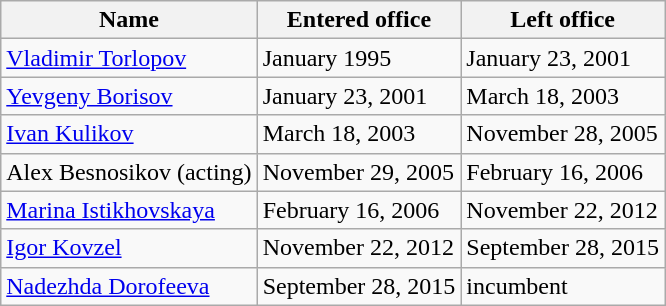<table class="wikitable">
<tr>
<th>Name</th>
<th>Entered office</th>
<th>Left office</th>
</tr>
<tr>
<td><a href='#'>Vladimir Torlopov</a></td>
<td>January 1995</td>
<td>January 23, 2001</td>
</tr>
<tr>
<td><a href='#'>Yevgeny Borisov</a></td>
<td>January 23, 2001</td>
<td>March 18, 2003</td>
</tr>
<tr>
<td><a href='#'>Ivan Kulikov</a></td>
<td>March 18, 2003</td>
<td>November 28, 2005</td>
</tr>
<tr>
<td>Alex Besnosikov (acting)</td>
<td>November 29, 2005</td>
<td>February 16, 2006</td>
</tr>
<tr>
<td><a href='#'>Marina Istikhovskaya</a></td>
<td>February 16, 2006</td>
<td>November 22, 2012</td>
</tr>
<tr>
<td><a href='#'>Igor Kovzel</a></td>
<td>November 22, 2012</td>
<td>September 28, 2015</td>
</tr>
<tr>
<td><a href='#'>Nadezhda Dorofeeva</a></td>
<td>September 28, 2015</td>
<td>incumbent</td>
</tr>
</table>
